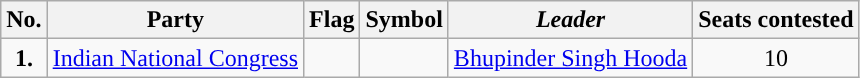<table class="wikitable">
<tr>
<th>No.</th>
<th>Party</th>
<th><strong>Flag</strong></th>
<th>Symbol</th>
<th><em>Leader</em></th>
<th>Seats contested</th>
</tr>
<tr>
<td ! style="text-align:center; background:"><strong>1.</strong></td>
<td style="text-align:center"><a href='#'>Indian National Congress</a></td>
<td></td>
<td></td>
<td style="text-align:center"><a href='#'>Bhupinder Singh Hooda</a></td>
<td style="text-align:center">10</td>
</tr>
</table>
